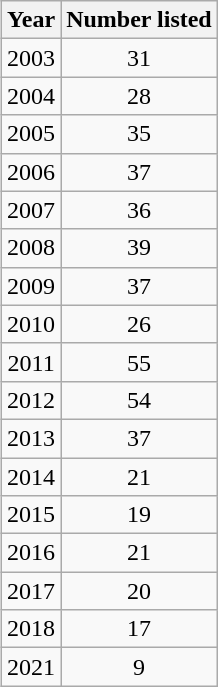<table class="wikitable" style="float:right; text-align:center; margin:2em;">
<tr>
<th>Year</th>
<th>Number listed</th>
</tr>
<tr>
<td>2003</td>
<td>31</td>
</tr>
<tr>
<td>2004</td>
<td>28</td>
</tr>
<tr>
<td>2005</td>
<td>35</td>
</tr>
<tr>
<td>2006</td>
<td>37</td>
</tr>
<tr>
<td>2007</td>
<td>36</td>
</tr>
<tr>
<td>2008</td>
<td>39</td>
</tr>
<tr>
<td>2009</td>
<td>37</td>
</tr>
<tr>
<td>2010</td>
<td>26</td>
</tr>
<tr>
<td>2011</td>
<td>55</td>
</tr>
<tr>
<td>2012</td>
<td>54</td>
</tr>
<tr>
<td>2013</td>
<td>37</td>
</tr>
<tr>
<td>2014</td>
<td>21</td>
</tr>
<tr>
<td>2015</td>
<td>19</td>
</tr>
<tr>
<td>2016</td>
<td>21</td>
</tr>
<tr>
<td>2017</td>
<td>20</td>
</tr>
<tr>
<td>2018</td>
<td>17</td>
</tr>
<tr>
<td>2021</td>
<td>9</td>
</tr>
</table>
